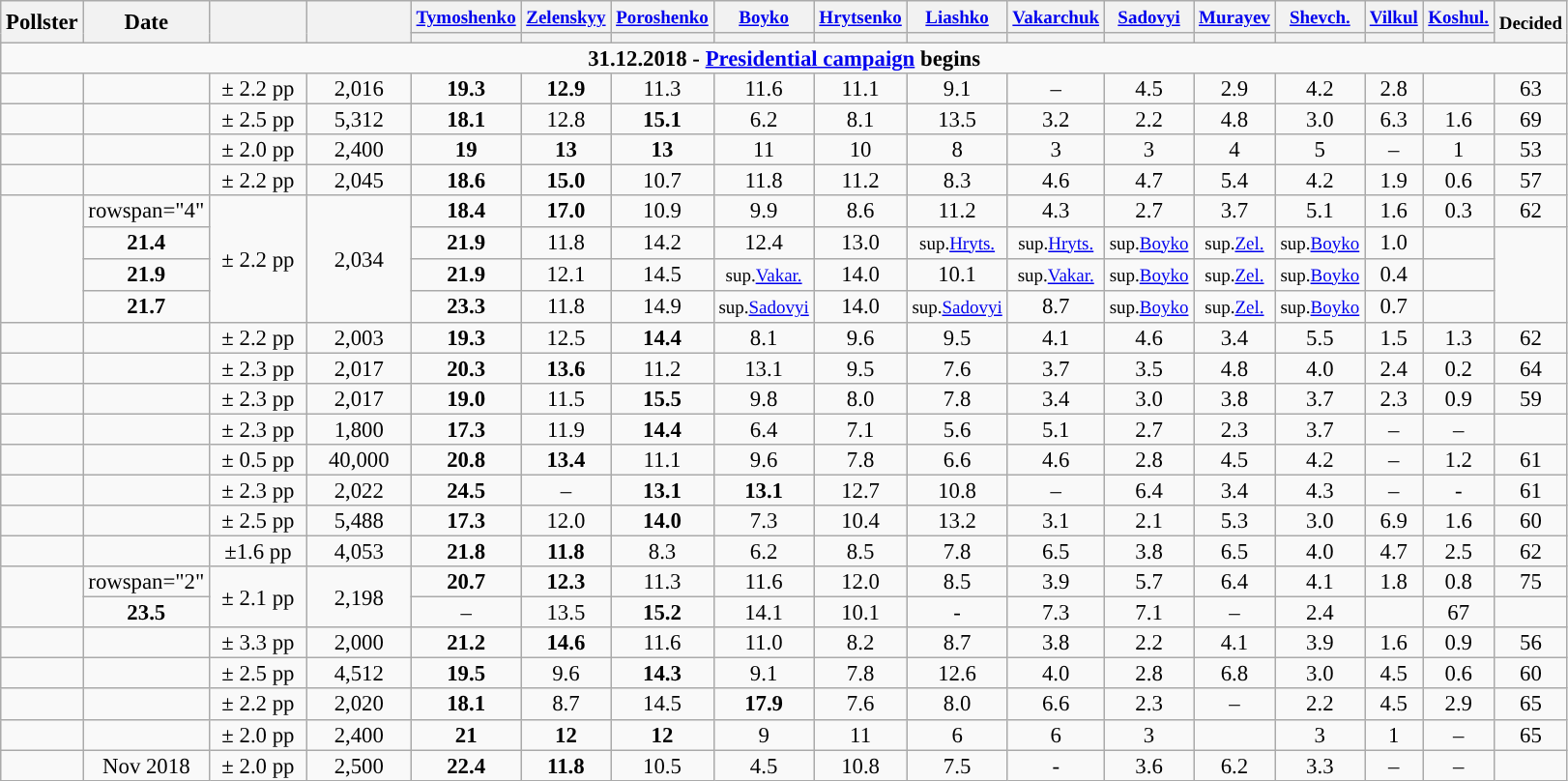<table class="wikitable" style="text-align:center;font-size:95%;line-height:14px;">
<tr>
<th rowspan="2">Pollster</th>
<th rowspan="2">Date</th>
<th rowspan="2" style="width:60px;" class="unsortable"></th>
<th rowspan="2" style="width:65px;" class="unsortable"></th>
<th><small><a href='#'>Tymoshenko</a></small><br></th>
<th><small><a href='#'>Zelenskyy</a></small><br></th>
<th> <small><a href='#'>Poroshenko</a></small><br></th>
<th> <small><a href='#'>Boyko</a></small><br></th>
<th><small><a href='#'>Hrytsenko</a></small><br></th>
<th><small><a href='#'>Liashko</a></small><br></th>
<th><small><a href='#'>Vakarchuk</a></small><br></th>
<th><small><a href='#'>Sadovyi</a></small><br></th>
<th><small><a href='#'>Murayev</a></small><br></th>
<th><small><a href='#'>Shevch.</a></small><br></th>
<th><small><a href='#'>Vilkul</a></small><br></th>
<th><small><a href='#'>Koshul.</a></small><br></th>
<th rowspan="2"><small>Decided</small></th>
</tr>
<tr>
<th style="background:"></th>
<th style="background:"></th>
<th style="background:"></th>
<th style="background:"></th>
<th style="background:"></th>
<th style="background:"></th>
<th style="background:"></th>
<th style="background:"></th>
<th style="background:"></th>
<th style="background:"></th>
<th style="background:"></th>
<th style="background:"></th>
</tr>
<tr>
<td colspan="17"><strong>31.12.2018 - <a href='#'>Presidential campaign</a> begins</strong></td>
</tr>
<tr>
<td></td>
<td></td>
<td>± 2.2 pp</td>
<td>2,016</td>
<td style="background-color:#"><strong>19.3</strong></td>
<td style="background-color:#"><strong>12.9</strong></td>
<td>11.3</td>
<td>11.6</td>
<td>11.1</td>
<td>9.1</td>
<td>–</td>
<td>4.5</td>
<td>2.9</td>
<td>4.2</td>
<td>2.8</td>
<td></td>
<td>63</td>
</tr>
<tr>
<td> </td>
<td></td>
<td>± 2.5 pp</td>
<td>5,312</td>
<td style="background-color:#"><strong>18.1</strong></td>
<td>12.8</td>
<td style="background-color:#"><strong>15.1</strong></td>
<td>6.2</td>
<td>8.1</td>
<td>13.5</td>
<td>3.2</td>
<td>2.2</td>
<td>4.8</td>
<td>3.0</td>
<td>6.3</td>
<td>1.6</td>
<td>69</td>
</tr>
<tr>
<td></td>
<td></td>
<td>± 2.0 pp</td>
<td>2,400</td>
<td style="background-color:#"><strong>19</strong></td>
<td style="background-color:#"><strong>13</strong></td>
<td style="background-color:#"><strong>13</strong></td>
<td>11</td>
<td>10</td>
<td>8</td>
<td>3</td>
<td>3</td>
<td>4</td>
<td>5</td>
<td>–</td>
<td>1</td>
<td>53</td>
</tr>
<tr>
<td></td>
<td></td>
<td>± 2.2 pp</td>
<td>2,045</td>
<td style="background-color:#"><strong>18.6</strong></td>
<td style="background-color:#"><strong>15.0</strong></td>
<td>10.7</td>
<td>11.8</td>
<td>11.2</td>
<td>8.3</td>
<td>4.6</td>
<td>4.7</td>
<td>5.4</td>
<td>4.2</td>
<td>1.9</td>
<td>0.6</td>
<td>57</td>
</tr>
<tr>
<td rowspan="4"></td>
<td>rowspan="4" </td>
<td rowspan="4">± 2.2 pp</td>
<td rowspan="4">2,034</td>
<td style="background-color:#"><strong>18.4</strong></td>
<td style="background-color:#"><strong>17.0</strong></td>
<td>10.9</td>
<td>9.9</td>
<td>8.6</td>
<td>11.2</td>
<td>4.3</td>
<td>2.7</td>
<td>3.7</td>
<td>5.1</td>
<td>1.6</td>
<td>0.3</td>
<td>62</td>
</tr>
<tr>
<td style="background-color:#"><strong>21.4</strong></td>
<td style="background-color:#"><strong>21.9</strong></td>
<td>11.8</td>
<td>14.2</td>
<td>12.4</td>
<td>13.0</td>
<td><small>sup.<a href='#'>Hryts.</a></small></td>
<td><small>sup.<a href='#'>Hryts.</a></small></td>
<td><small>sup.<a href='#'>Boyko</a></small></td>
<td><small>sup.<a href='#'>Zel.</a></small></td>
<td><small>sup.<a href='#'>Boyko</a></small></td>
<td>1.0</td>
<td></td>
</tr>
<tr>
<td style="background-color:#"><strong>21.9</strong></td>
<td style="background-color:#"><strong>21.9</strong></td>
<td>12.1</td>
<td>14.5</td>
<td><small>sup.<a href='#'>Vakar.</a></small></td>
<td>14.0</td>
<td>10.1</td>
<td><small>sup.<a href='#'>Vakar.</a></small></td>
<td><small>sup.<a href='#'>Boyko</a></small></td>
<td><small>sup.<a href='#'>Zel.</a></small></td>
<td><small>sup.<a href='#'>Boyko</a></small></td>
<td>0.4</td>
<td></td>
</tr>
<tr>
<td style="background-color:#"><strong>21.7</strong></td>
<td style="background-color:#"><strong>23.3</strong></td>
<td>11.8</td>
<td>14.9</td>
<td><small>sup.<a href='#'>Sadovyi</a></small></td>
<td>14.0</td>
<td><small>sup.<a href='#'>Sadovyi</a></small></td>
<td>8.7</td>
<td><small>sup.<a href='#'>Boyko</a></small></td>
<td><small>sup.<a href='#'>Zel.</a></small></td>
<td><small>sup.<a href='#'>Boyko</a></small></td>
<td>0.7</td>
<td></td>
</tr>
<tr>
<td></td>
<td></td>
<td>± 2.2 pp</td>
<td>2,003</td>
<td style="background-color:#"><strong>19.3</strong></td>
<td>12.5</td>
<td style="background-color:#"><strong>14.4</strong></td>
<td>8.1</td>
<td>9.6</td>
<td>9.5</td>
<td>4.1</td>
<td>4.6</td>
<td>3.4</td>
<td>5.5</td>
<td>1.5</td>
<td>1.3</td>
<td>62</td>
</tr>
<tr>
<td> </td>
<td></td>
<td>± 2.3 pp</td>
<td>2,017</td>
<td style="background-color:#"><strong>20.3</strong></td>
<td style="background-color:#"><strong>13.6</strong></td>
<td>11.2</td>
<td>13.1</td>
<td>9.5</td>
<td>7.6</td>
<td>3.7</td>
<td>3.5</td>
<td>4.8</td>
<td>4.0</td>
<td>2.4</td>
<td>0.2</td>
<td>64</td>
</tr>
<tr>
<td></td>
<td></td>
<td>± 2.3 pp</td>
<td>2,017</td>
<td style="background-color:#"><strong>19.0</strong></td>
<td>11.5</td>
<td style="background-color:#"><strong>15.5</strong></td>
<td>9.8</td>
<td>8.0</td>
<td>7.8</td>
<td>3.4</td>
<td>3.0</td>
<td>3.8</td>
<td>3.7</td>
<td>2.3</td>
<td>0.9</td>
<td>59</td>
</tr>
<tr>
<td></td>
<td></td>
<td>± 2.3 pp</td>
<td>1,800</td>
<td style="background-color:#"><strong>17.3</strong></td>
<td>11.9</td>
<td style="background-color:#"><strong>14.4</strong></td>
<td>6.4</td>
<td>7.1</td>
<td>5.6</td>
<td>5.1</td>
<td>2.7</td>
<td>2.3</td>
<td>3.7</td>
<td>–</td>
<td>–</td>
<td></td>
</tr>
<tr>
<td></td>
<td></td>
<td>± 0.5 pp</td>
<td>40,000</td>
<td style="background-color:#"><strong>20.8</strong></td>
<td style="background-color:#"><strong>13.4</strong></td>
<td>11.1</td>
<td>9.6</td>
<td>7.8</td>
<td>6.6</td>
<td>4.6</td>
<td>2.8</td>
<td>4.5</td>
<td>4.2</td>
<td>–</td>
<td>1.2</td>
<td>61</td>
</tr>
<tr>
<td></td>
<td></td>
<td>± 2.3 pp</td>
<td>2,022</td>
<td style="background-color:#"><strong>24.5</strong></td>
<td>–</td>
<td style="background-color:#"><strong>13.1</strong></td>
<td style="background-color:#"><strong>13.1</strong></td>
<td>12.7</td>
<td>10.8</td>
<td>–</td>
<td>6.4</td>
<td>3.4</td>
<td>4.3</td>
<td>–</td>
<td>-</td>
<td>61</td>
</tr>
<tr>
<td> </td>
<td></td>
<td>± 2.5 pp</td>
<td>5,488</td>
<td style="background-color:#"><strong>17.3</strong></td>
<td>12.0</td>
<td style="background-color:#"><strong>14.0</strong></td>
<td>7.3</td>
<td>10.4</td>
<td>13.2</td>
<td>3.1</td>
<td>2.1</td>
<td>5.3</td>
<td>3.0</td>
<td>6.9</td>
<td>1.6</td>
<td>60</td>
</tr>
<tr>
<td></td>
<td></td>
<td>±1.6 pp</td>
<td>4,053</td>
<td style="background-color:#"><strong>21.8</strong></td>
<td style="background-color:#"><strong>11.8</strong></td>
<td>8.3</td>
<td>6.2</td>
<td>8.5</td>
<td>7.8</td>
<td>6.5</td>
<td>3.8</td>
<td>6.5</td>
<td>4.0</td>
<td>4.7</td>
<td>2.5</td>
<td>62</td>
</tr>
<tr>
<td rowspan="2"></td>
<td>rowspan="2" </td>
<td rowspan="2">± 2.1 pp</td>
<td rowspan="2">2,198</td>
<td style="background-color:#"><strong>20.7</strong></td>
<td style="background-color:#"><strong>12.3</strong></td>
<td>11.3</td>
<td>11.6</td>
<td>12.0</td>
<td>8.5</td>
<td>3.9</td>
<td>5.7</td>
<td>6.4</td>
<td>4.1</td>
<td>1.8</td>
<td>0.8</td>
<td>75</td>
</tr>
<tr>
<td style="background-color:#"><strong>23.5</strong></td>
<td>–</td>
<td>13.5</td>
<td style="background-color:#"><strong>15.2</strong></td>
<td>14.1</td>
<td>10.1</td>
<td>-</td>
<td>7.3</td>
<td>7.1</td>
<td>–</td>
<td>2.4</td>
<td></td>
<td>67</td>
</tr>
<tr>
<td></td>
<td></td>
<td>± 3.3 pp</td>
<td>2,000</td>
<td style="background-color:#"><strong>21.2</strong></td>
<td style="background-color:#"><strong>14.6</strong></td>
<td>11.6</td>
<td>11.0</td>
<td>8.2</td>
<td>8.7</td>
<td>3.8</td>
<td>2.2</td>
<td>4.1</td>
<td>3.9</td>
<td>1.6</td>
<td>0.9</td>
<td>56</td>
</tr>
<tr>
<td> </td>
<td></td>
<td>± 2.5 pp</td>
<td>4,512</td>
<td style="background-color:#"><strong>19.5</strong></td>
<td>9.6</td>
<td style="background-color:#"><strong>14.3</strong></td>
<td>9.1</td>
<td>7.8</td>
<td>12.6</td>
<td>4.0</td>
<td>2.8</td>
<td>6.8</td>
<td>3.0</td>
<td>4.5</td>
<td>0.6</td>
<td>60</td>
</tr>
<tr>
<td></td>
<td></td>
<td>± 2.2 pp</td>
<td>2,020</td>
<td style="background-color:#"><strong>18.1</strong></td>
<td>8.7</td>
<td>14.5</td>
<td style="background-color:#"><strong>17.9</strong></td>
<td>7.6</td>
<td>8.0</td>
<td>6.6</td>
<td>2.3</td>
<td>–</td>
<td>2.2</td>
<td>4.5</td>
<td>2.9</td>
<td>65</td>
</tr>
<tr>
<td></td>
<td></td>
<td>± 2.0 pp</td>
<td>2,400</td>
<td style="background-color:#"><strong>21</strong></td>
<td style="background-color:#"><strong>12</strong></td>
<td style="background-color:#"><strong>12</strong></td>
<td>9</td>
<td>11</td>
<td>6</td>
<td>6</td>
<td>3</td>
<td></td>
<td>3</td>
<td>1</td>
<td>–</td>
<td>65</td>
</tr>
<tr>
<td></td>
<td data-sort-value="2018-11-15">Nov 2018</td>
<td>± 2.0 pp</td>
<td>2,500</td>
<td style="background-color:#"><strong>22.4</strong></td>
<td style="background-color:#"><strong>11.8</strong></td>
<td>10.5</td>
<td>4.5</td>
<td>10.8</td>
<td>7.5</td>
<td>-</td>
<td>3.6</td>
<td>6.2</td>
<td>3.3</td>
<td>–</td>
<td>–</td>
<td></td>
</tr>
</table>
